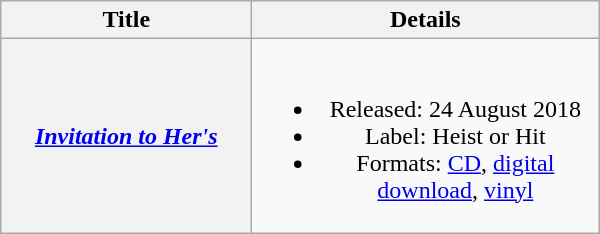<table class="wikitable plainrowheaders" style="text-align:center;">
<tr>
<th scope="col" style="width:10em;">Title</th>
<th scope="col" style="width:14em;">Details</th>
</tr>
<tr>
<th scope="row"><em><a href='#'>Invitation to Her's</a></em></th>
<td><br><ul><li>Released: 24 August 2018</li><li>Label: Heist or Hit</li><li>Formats: <a href='#'>CD</a>, <a href='#'>digital download</a>, <a href='#'>vinyl</a></li></ul></td>
</tr>
</table>
